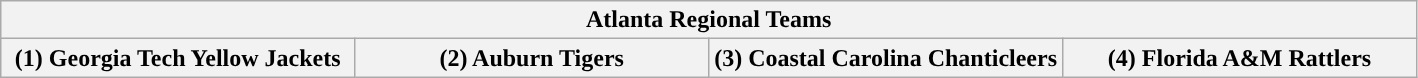<table class="wikitable">
<tr>
<th colspan=4>Atlanta Regional Teams</th>
</tr>
<tr>
<th style="width: 25%; ">(1) Georgia Tech Yellow Jackets</th>
<th style="width: 25%; ">(2) Auburn Tigers</th>
<th style="width: 25%; ">(3) Coastal Carolina Chanticleers</th>
<th style="width: 25%; ">(4) Florida A&M Rattlers</th>
</tr>
</table>
